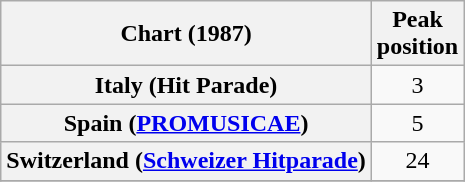<table class="wikitable sortable plainrowheaders" style="text-align:center">
<tr>
<th scope="col">Chart (1987)</th>
<th scope="col">Peak<br>position</th>
</tr>
<tr>
<th scope="row">Italy (Hit Parade)</th>
<td>3</td>
</tr>
<tr>
<th scope="row">Spain (<a href='#'>PROMUSICAE</a>)</th>
<td>5</td>
</tr>
<tr>
<th scope="row">Switzerland (<a href='#'>Schweizer Hitparade</a>)</th>
<td>24</td>
</tr>
<tr>
</tr>
</table>
